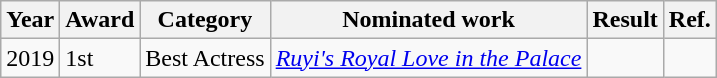<table class="wikitable">
<tr>
<th>Year</th>
<th>Award</th>
<th>Category</th>
<th>Nominated work</th>
<th>Result</th>
<th>Ref.</th>
</tr>
<tr>
<td>2019</td>
<td>1st</td>
<td>Best Actress</td>
<td><em><a href='#'>Ruyi's Royal Love in the Palace</a></em></td>
<td></td>
<td></td>
</tr>
</table>
